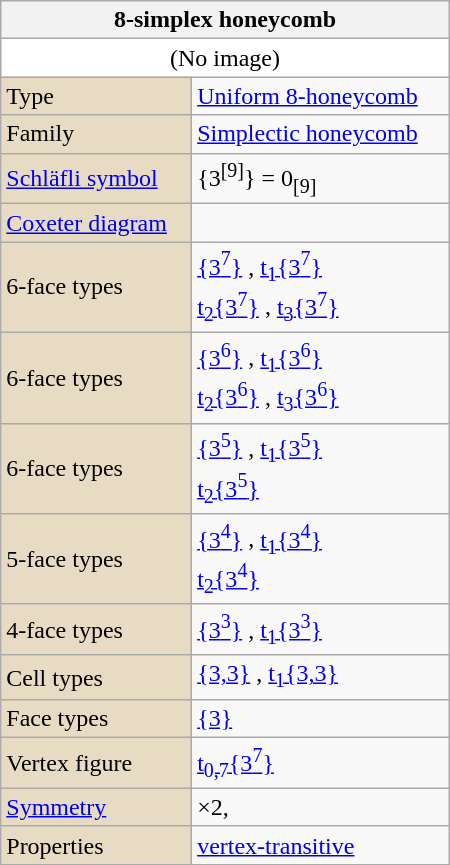<table class="wikitable" align="right" style="margin-left:10px" width="300">
<tr>
<th bgcolor=#e7dcc3 colspan=2>8-simplex honeycomb</th>
</tr>
<tr>
<td bgcolor=#ffffff align=center colspan=2>(No image)</td>
</tr>
<tr>
<td bgcolor=#e7dcc3>Type</td>
<td><a href='#'>Uniform 8-honeycomb</a></td>
</tr>
<tr>
<td bgcolor=#e7dcc3>Family</td>
<td><a href='#'>Simplectic honeycomb</a></td>
</tr>
<tr>
<td bgcolor=#e7dcc3><a href='#'>Schläfli symbol</a></td>
<td>{3<sup>[9]</sup>} = 0<sub>[9]</sub></td>
</tr>
<tr>
<td bgcolor=#e7dcc3><a href='#'>Coxeter diagram</a></td>
<td></td>
</tr>
<tr>
<td bgcolor=#e7dcc3>6-face types</td>
<td><a href='#'>{3<sup>7</sup>}</a> , <a href='#'>t<sub>1</sub>{3<sup>7</sup>}</a> <br><a href='#'>t<sub>2</sub>{3<sup>7</sup>}</a> , <a href='#'>t<sub>3</sub>{3<sup>7</sup>}</a> </td>
</tr>
<tr>
<td bgcolor=#e7dcc3>6-face types</td>
<td><a href='#'>{3<sup>6</sup>}</a> , <a href='#'>t<sub>1</sub>{3<sup>6</sup>}</a> <br><a href='#'>t<sub>2</sub>{3<sup>6</sup>}</a> , <a href='#'>t<sub>3</sub>{3<sup>6</sup>}</a> </td>
</tr>
<tr>
<td bgcolor=#e7dcc3>6-face types</td>
<td><a href='#'>{3<sup>5</sup>}</a> , <a href='#'>t<sub>1</sub>{3<sup>5</sup>}</a> <br><a href='#'>t<sub>2</sub>{3<sup>5</sup>}</a> </td>
</tr>
<tr>
<td bgcolor=#e7dcc3>5-face types</td>
<td><a href='#'>{3<sup>4</sup>}</a> , <a href='#'>t<sub>1</sub>{3<sup>4</sup>}</a> <br><a href='#'>t<sub>2</sub>{3<sup>4</sup>}</a> </td>
</tr>
<tr>
<td bgcolor=#e7dcc3>4-face types</td>
<td><a href='#'>{3<sup>3</sup>}</a> , <a href='#'>t<sub>1</sub>{3<sup>3</sup>}</a> </td>
</tr>
<tr>
<td bgcolor=#e7dcc3>Cell types</td>
<td><a href='#'>{3,3}</a> , <a href='#'>t<sub>1</sub>{3,3}</a> </td>
</tr>
<tr>
<td bgcolor=#e7dcc3>Face types</td>
<td><a href='#'>{3}</a> </td>
</tr>
<tr>
<td bgcolor=#e7dcc3>Vertex figure</td>
<td><a href='#'>t<sub>0,7</sub>{3<sup>7</sup>}</a> </td>
</tr>
<tr>
<td bgcolor=#e7dcc3><a href='#'>Symmetry</a></td>
<td>×2, </td>
</tr>
<tr>
<td bgcolor=#e7dcc3>Properties</td>
<td><a href='#'>vertex-transitive</a></td>
</tr>
</table>
